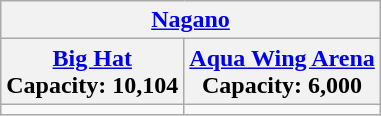<table class="wikitable" style="text-align:center;">
<tr>
<th colspan=2><a href='#'>Nagano</a></th>
</tr>
<tr>
<th><a href='#'>Big Hat</a><br>Capacity: 10,104</th>
<th><a href='#'>Aqua Wing Arena</a><br>Capacity: 6,000</th>
</tr>
<tr>
<td></td>
<td></td>
</tr>
</table>
